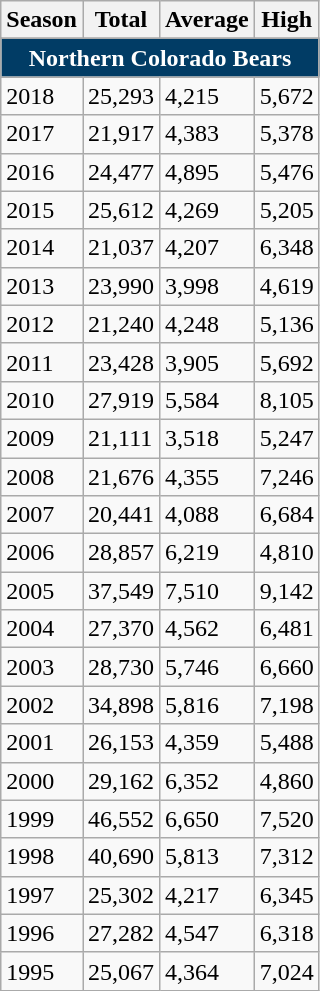<table class="wikitable">
<tr>
<th>Season</th>
<th>Total</th>
<th>Average</th>
<th>High</th>
</tr>
<tr>
</tr>
<tr>
<td align="center" Colspan="4" style="background:#013C65; color:white"><strong>Northern Colorado Bears</strong></td>
</tr>
<tr>
<td>2018</td>
<td>25,293</td>
<td>4,215</td>
<td>5,672</td>
</tr>
<tr>
<td>2017</td>
<td>21,917</td>
<td>4,383</td>
<td>5,378</td>
</tr>
<tr>
<td>2016</td>
<td>24,477</td>
<td>4,895</td>
<td>5,476</td>
</tr>
<tr>
<td>2015</td>
<td>25,612</td>
<td>4,269</td>
<td>5,205</td>
</tr>
<tr>
<td>2014</td>
<td>21,037</td>
<td>4,207</td>
<td>6,348</td>
</tr>
<tr>
<td>2013</td>
<td>23,990</td>
<td>3,998</td>
<td>4,619</td>
</tr>
<tr>
<td>2012</td>
<td>21,240</td>
<td>4,248</td>
<td>5,136</td>
</tr>
<tr>
<td>2011</td>
<td>23,428</td>
<td>3,905</td>
<td>5,692</td>
</tr>
<tr>
<td>2010</td>
<td>27,919</td>
<td>5,584</td>
<td>8,105</td>
</tr>
<tr>
<td>2009</td>
<td>21,111</td>
<td>3,518</td>
<td>5,247</td>
</tr>
<tr>
<td>2008</td>
<td>21,676</td>
<td>4,355</td>
<td>7,246</td>
</tr>
<tr>
<td>2007</td>
<td>20,441</td>
<td>4,088</td>
<td>6,684</td>
</tr>
<tr>
<td>2006</td>
<td>28,857</td>
<td>6,219</td>
<td>4,810</td>
</tr>
<tr>
<td>2005</td>
<td>37,549</td>
<td>7,510</td>
<td>9,142</td>
</tr>
<tr>
<td>2004</td>
<td>27,370</td>
<td>4,562</td>
<td>6,481</td>
</tr>
<tr>
<td>2003</td>
<td>28,730</td>
<td>5,746</td>
<td>6,660</td>
</tr>
<tr>
<td>2002</td>
<td>34,898</td>
<td>5,816</td>
<td>7,198</td>
</tr>
<tr>
<td>2001</td>
<td>26,153</td>
<td>4,359</td>
<td>5,488</td>
</tr>
<tr>
<td>2000</td>
<td>29,162</td>
<td>6,352</td>
<td>4,860</td>
</tr>
<tr>
<td>1999</td>
<td>46,552</td>
<td>6,650</td>
<td>7,520</td>
</tr>
<tr>
<td>1998</td>
<td>40,690</td>
<td>5,813</td>
<td>7,312</td>
</tr>
<tr>
<td>1997</td>
<td>25,302</td>
<td>4,217</td>
<td>6,345</td>
</tr>
<tr>
<td>1996</td>
<td>27,282</td>
<td>4,547</td>
<td>6,318</td>
</tr>
<tr>
<td>1995</td>
<td>25,067</td>
<td>4,364</td>
<td>7,024</td>
</tr>
</table>
